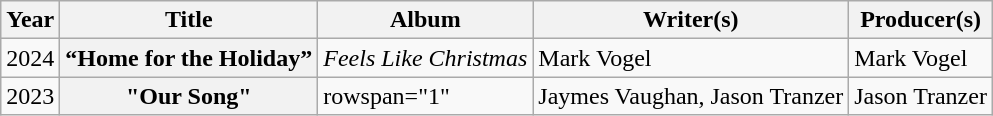<table class="wikitable plainrowheaders" style="text-align:left;">
<tr>
<th scope="col">Year</th>
<th scope="col">Title</th>
<th scope="col">Album</th>
<th scope="col">Writer(s)</th>
<th scope="col">Producer(s)</th>
</tr>
<tr>
<td>2024</td>
<th scope="row">“Home for the Holiday”</th>
<td><em>Feels Like Christmas</em></td>
<td>Mark Vogel</td>
<td>Mark Vogel</td>
</tr>
<tr>
<td>2023</td>
<th scope="row">"Our Song"</th>
<td>rowspan="1" </td>
<td>Jaymes Vaughan, Jason Tranzer</td>
<td>Jason Tranzer</td>
</tr>
</table>
